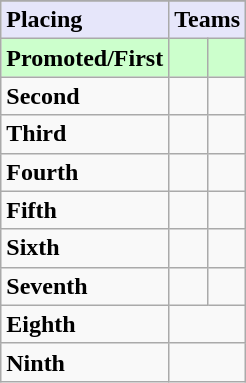<table class=wikitable>
<tr>
</tr>
<tr style="background: #E6E6FA;">
<td><strong>Placing</strong></td>
<td colspan="2" style="text-align:center"><strong>Teams</strong></td>
</tr>
<tr style="background: #ccffcc;">
<td><strong>Promoted/First</strong></td>
<td><strong></strong></td>
<td><strong></strong></td>
</tr>
<tr>
<td><strong>Second</strong></td>
<td></td>
<td></td>
</tr>
<tr>
<td><strong>Third</strong></td>
<td></td>
<td></td>
</tr>
<tr>
<td><strong>Fourth</strong></td>
<td></td>
<td></td>
</tr>
<tr>
<td><strong>Fifth</strong></td>
<td></td>
<td></td>
</tr>
<tr>
<td><strong>Sixth</strong></td>
<td></td>
<td></td>
</tr>
<tr>
<td><strong>Seventh</strong></td>
<td></td>
<td></td>
</tr>
<tr>
<td><strong>Eighth</strong></td>
<td colspan=2></td>
</tr>
<tr>
<td><strong>Ninth</strong></td>
<td colspan=2></td>
</tr>
</table>
